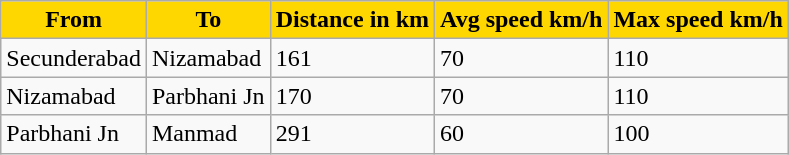<table class="wikitable">
<tr>
<th ! style="background-color:#FFD700">From</th>
<th ! style="background-color:#FFD700">To</th>
<th ! style="background-color:#FFD700">Distance in km</th>
<th ! style="background-color:#FFD700">Avg speed km/h</th>
<th ! style="background-color:#FFD700">Max speed km/h</th>
</tr>
<tr>
<td valign="top">Secunderabad</td>
<td valign="top">Nizamabad</td>
<td valign="top">161</td>
<td valign="top">70</td>
<td valign="top">110</td>
</tr>
<tr>
<td valign="top">Nizamabad</td>
<td valign="top">Parbhani Jn</td>
<td valign="top">170</td>
<td valign="top">70</td>
<td valign="top">110</td>
</tr>
<tr>
<td valign="top">Parbhani Jn</td>
<td valign="top">Manmad</td>
<td valign="top">291</td>
<td valign="top">60</td>
<td valign="top">100</td>
</tr>
</table>
